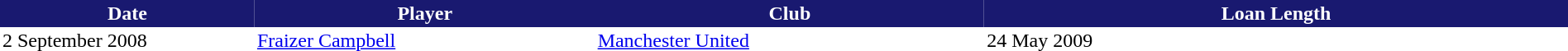<table border="0" cellspacing="0" cellpadding="2">
<tr style="background:#191970; color:white;">
<th width=5%>Date</th>
<th width=7%>Player</th>
<th width=8%>Club</th>
<th width=12%>Loan Length</th>
</tr>
<tr>
<td>2 September 2008</td>
<td> <a href='#'>Fraizer Campbell</a></td>
<td><a href='#'>Manchester United</a></td>
<td>24 May 2009</td>
</tr>
</table>
